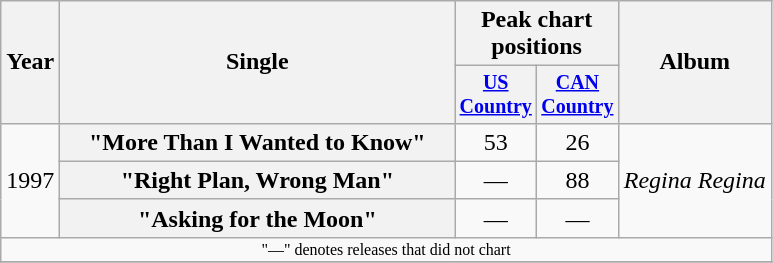<table class="wikitable plainrowheaders" style="text-align:center;">
<tr>
<th rowspan="2">Year</th>
<th rowspan="2" style="width:16em;">Single</th>
<th colspan="2">Peak chart<br>positions</th>
<th rowspan="2">Album</th>
</tr>
<tr style="font-size:smaller;">
<th width="45"><a href='#'>US Country</a></th>
<th width="45"><a href='#'>CAN Country</a></th>
</tr>
<tr>
<td rowspan="3">1997</td>
<th scope="row">"More Than I Wanted to Know"</th>
<td>53</td>
<td>26</td>
<td align="left" rowspan="3"><em>Regina Regina</em></td>
</tr>
<tr>
<th scope="row">"Right Plan, Wrong Man"</th>
<td>—</td>
<td>88</td>
</tr>
<tr>
<th scope="row">"Asking for the Moon"</th>
<td>—</td>
<td>—</td>
</tr>
<tr>
<td colspan="5" style="font-size:8pt">"—" denotes releases that did not chart</td>
</tr>
<tr>
</tr>
</table>
